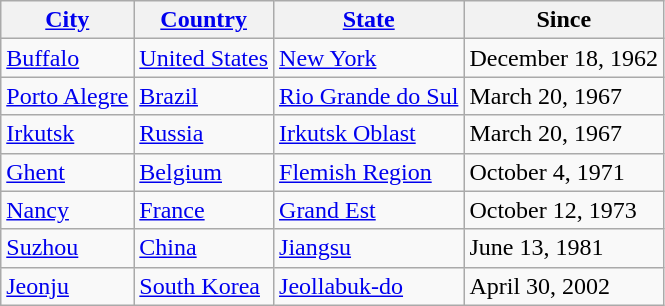<table class="wikitable">
<tr>
<th><a href='#'>City</a></th>
<th><a href='#'>Country</a></th>
<th><a href='#'>State</a></th>
<th>Since</th>
</tr>
<tr>
<td><a href='#'>Buffalo</a></td>
<td> <a href='#'>United States</a></td>
<td><a href='#'>New York</a></td>
<td>December 18, 1962</td>
</tr>
<tr>
<td><a href='#'>Porto Alegre</a></td>
<td> <a href='#'>Brazil</a></td>
<td><a href='#'>Rio Grande do Sul</a></td>
<td>March 20, 1967</td>
</tr>
<tr>
<td><a href='#'>Irkutsk</a></td>
<td> <a href='#'>Russia</a></td>
<td><a href='#'>Irkutsk Oblast</a></td>
<td>March 20, 1967</td>
</tr>
<tr>
<td><a href='#'>Ghent</a></td>
<td> <a href='#'>Belgium</a></td>
<td><a href='#'>Flemish Region</a></td>
<td>October 4, 1971</td>
</tr>
<tr>
<td><a href='#'>Nancy</a></td>
<td> <a href='#'>France</a></td>
<td><a href='#'>Grand Est</a></td>
<td>October 12, 1973</td>
</tr>
<tr>
<td><a href='#'>Suzhou</a></td>
<td> <a href='#'>China</a></td>
<td><a href='#'>Jiangsu</a></td>
<td>June 13, 1981</td>
</tr>
<tr>
<td><a href='#'>Jeonju</a></td>
<td> <a href='#'>South Korea</a></td>
<td><a href='#'>Jeollabuk-do</a></td>
<td>April 30, 2002</td>
</tr>
</table>
